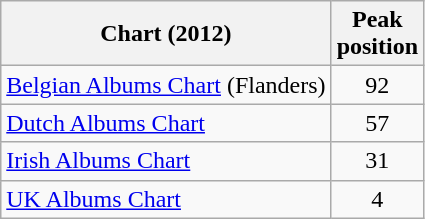<table class="wikitable sortable">
<tr>
<th>Chart (2012)</th>
<th>Peak<br>position</th>
</tr>
<tr>
<td><a href='#'>Belgian Albums Chart</a> (Flanders)</td>
<td style="text-align:center;">92</td>
</tr>
<tr>
<td><a href='#'>Dutch Albums Chart</a></td>
<td style="text-align:center;">57</td>
</tr>
<tr>
<td><a href='#'>Irish Albums Chart</a></td>
<td style="text-align:center;">31</td>
</tr>
<tr>
<td><a href='#'>UK Albums Chart</a></td>
<td style="text-align:center;">4</td>
</tr>
</table>
